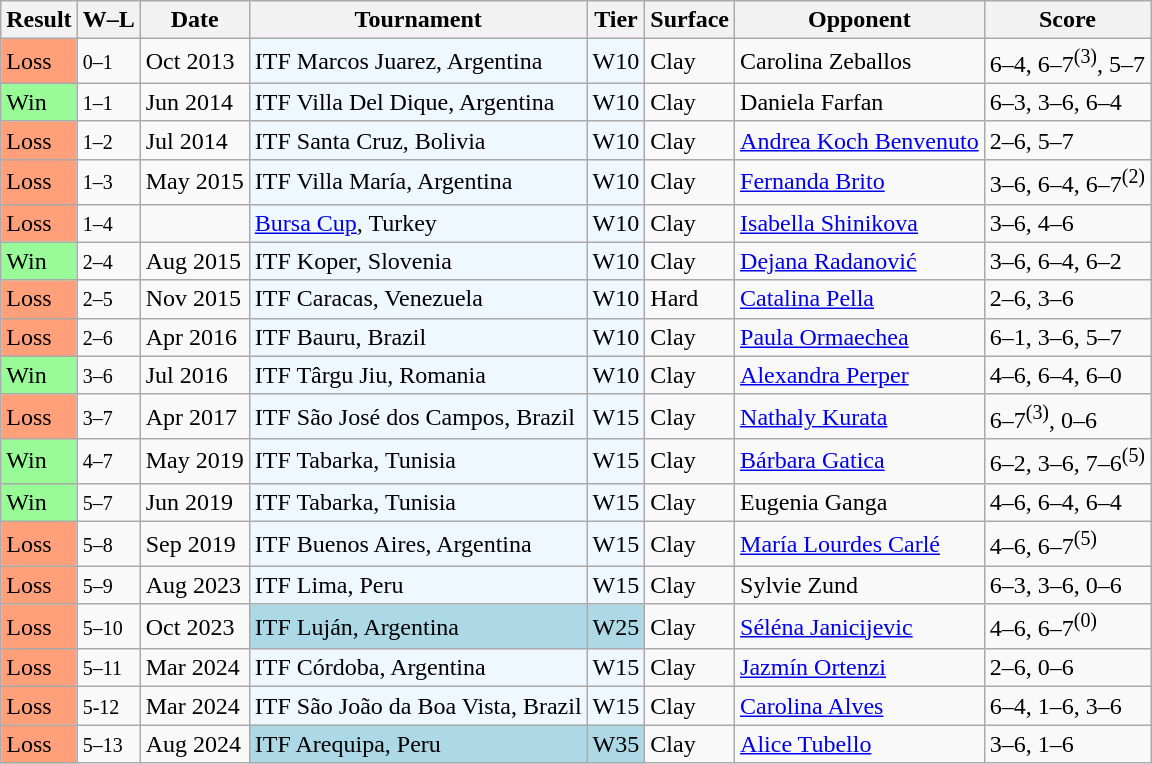<table class="sortable wikitable">
<tr>
<th>Result</th>
<th class="unsortable">W–L</th>
<th>Date</th>
<th>Tournament</th>
<th>Tier</th>
<th>Surface</th>
<th>Opponent</th>
<th class="unsortable">Score</th>
</tr>
<tr>
<td bgcolor="ffa07a">Loss</td>
<td><small>0–1</small></td>
<td>Oct 2013</td>
<td style="background:#f0f8ff;">ITF Marcos Juarez, Argentina</td>
<td style="background:#f0f8ff;">W10</td>
<td>Clay</td>
<td> Carolina Zeballos</td>
<td>6–4, 6–7<sup>(3)</sup>, 5–7</td>
</tr>
<tr>
<td bgcolor=98FB98>Win</td>
<td><small>1–1</small></td>
<td>Jun 2014</td>
<td style="background:#f0f8ff;">ITF Villa Del Dique, Argentina</td>
<td style="background:#f0f8ff;">W10</td>
<td>Clay</td>
<td> Daniela Farfan</td>
<td>6–3, 3–6, 6–4</td>
</tr>
<tr>
<td bgcolor="ffa07a">Loss</td>
<td><small>1–2</small></td>
<td>Jul 2014</td>
<td style="background:#f0f8ff;">ITF Santa Cruz, Bolivia</td>
<td style="background:#f0f8ff;">W10</td>
<td>Clay</td>
<td> <a href='#'>Andrea Koch Benvenuto</a></td>
<td>2–6, 5–7</td>
</tr>
<tr>
<td bgcolor="ffa07a">Loss</td>
<td><small>1–3</small></td>
<td>May 2015</td>
<td style="background:#f0f8ff;">ITF Villa María, Argentina</td>
<td style="background:#f0f8ff;">W10</td>
<td>Clay</td>
<td> <a href='#'>Fernanda Brito</a></td>
<td>3–6, 6–4, 6–7<sup>(2)</sup></td>
</tr>
<tr>
<td bgcolor="ffa07a">Loss</td>
<td><small>1–4</small></td>
<td></td>
<td style="background:#f0f8ff;"><a href='#'>Bursa Cup</a>, Turkey</td>
<td style="background:#f0f8ff;">W10</td>
<td>Clay</td>
<td> <a href='#'>Isabella Shinikova</a></td>
<td>3–6, 4–6</td>
</tr>
<tr>
<td bgcolor="98FB98">Win</td>
<td><small>2–4</small></td>
<td>Aug 2015</td>
<td style="background:#f0f8ff;">ITF Koper, Slovenia</td>
<td style="background:#f0f8ff;">W10</td>
<td>Clay</td>
<td> <a href='#'>Dejana Radanović</a></td>
<td>3–6, 6–4, 6–2</td>
</tr>
<tr>
<td bgcolor="FFA07A">Loss</td>
<td><small>2–5</small></td>
<td>Nov 2015</td>
<td style="background:#f0f8ff;">ITF Caracas, Venezuela</td>
<td style="background:#f0f8ff;">W10</td>
<td>Hard</td>
<td> <a href='#'>Catalina Pella</a></td>
<td>2–6, 3–6</td>
</tr>
<tr>
<td bgcolor="FFA07A">Loss</td>
<td><small>2–6</small></td>
<td>Apr 2016</td>
<td style="background:#f0f8ff;">ITF Bauru, Brazil</td>
<td style="background:#f0f8ff;">W10</td>
<td>Clay</td>
<td> <a href='#'>Paula Ormaechea</a></td>
<td>6–1, 3–6, 5–7</td>
</tr>
<tr>
<td style="background:#98fb98;">Win</td>
<td><small>3–6</small></td>
<td>Jul 2016</td>
<td style="background:#f0f8ff;">ITF Târgu Jiu, Romania</td>
<td style="background:#f0f8ff;">W10</td>
<td>Clay</td>
<td> <a href='#'>Alexandra Perper</a></td>
<td>4–6, 6–4, 6–0</td>
</tr>
<tr>
<td bgcolor="FFA07A">Loss</td>
<td><small>3–7</small></td>
<td>Apr 2017</td>
<td style="background:#f0f8ff;">ITF São José dos Campos, Brazil</td>
<td style="background:#f0f8ff;">W15</td>
<td>Clay</td>
<td> <a href='#'>Nathaly Kurata</a></td>
<td>6–7<sup>(3)</sup>, 0–6</td>
</tr>
<tr>
<td style="background:#98fb98;">Win</td>
<td><small>4–7</small></td>
<td>May 2019</td>
<td style="background:#f0f8ff;">ITF Tabarka, Tunisia</td>
<td style="background:#f0f8ff;">W15</td>
<td>Clay</td>
<td> <a href='#'>Bárbara Gatica</a></td>
<td>6–2, 3–6, 7–6<sup>(5)</sup></td>
</tr>
<tr>
<td style="background:#98fb98;">Win</td>
<td><small>5–7</small></td>
<td>Jun 2019</td>
<td style="background:#f0f8ff;">ITF Tabarka, Tunisia</td>
<td style="background:#f0f8ff;">W15</td>
<td>Clay</td>
<td> Eugenia Ganga</td>
<td>4–6, 6–4, 6–4</td>
</tr>
<tr>
<td bgcolor="FFA07A">Loss</td>
<td><small>5–8</small></td>
<td>Sep 2019</td>
<td style="background:#f0f8ff;">ITF Buenos Aires, Argentina</td>
<td style="background:#f0f8ff;">W15</td>
<td>Clay</td>
<td> <a href='#'>María Lourdes Carlé</a></td>
<td>4–6, 6–7<sup>(5)</sup></td>
</tr>
<tr>
<td bgcolor="FFA07A">Loss</td>
<td><small>5–9</small></td>
<td>Aug 2023</td>
<td style="background:#f0f8ff;">ITF Lima, Peru</td>
<td style="background:#f0f8ff;">W15</td>
<td>Clay</td>
<td> Sylvie Zund</td>
<td>6–3, 3–6, 0–6</td>
</tr>
<tr>
<td bgcolor="FFA07A">Loss</td>
<td><small>5–10</small></td>
<td>Oct 2023</td>
<td style="background:lightblue">ITF Luján, Argentina</td>
<td style="background:lightblue">W25</td>
<td>Clay</td>
<td> <a href='#'>Séléna Janicijevic</a></td>
<td>4–6, 6–7<sup>(0)</sup></td>
</tr>
<tr>
<td bgcolor="FFA07A">Loss</td>
<td><small>5–11</small></td>
<td>Mar 2024</td>
<td style="background:#f0f8ff;">ITF Córdoba, Argentina</td>
<td style="background:#f0f8ff;">W15</td>
<td>Clay</td>
<td> <a href='#'>Jazmín Ortenzi</a></td>
<td>2–6, 0–6</td>
</tr>
<tr>
<td bgcolor="FFA07A">Loss</td>
<td><small>5-12</small></td>
<td>Mar 2024</td>
<td style="background:#f0f8ff;">ITF São João da Boa Vista, Brazil</td>
<td style="background:#f0f8ff;">W15</td>
<td>Clay</td>
<td> <a href='#'>Carolina Alves</a></td>
<td>6–4, 1–6, 3–6</td>
</tr>
<tr>
<td bgcolor="FFA07A">Loss</td>
<td><small>5–13</small></td>
<td>Aug 2024</td>
<td style="background:lightblue;">ITF Arequipa, Peru</td>
<td style="background:lightblue;">W35</td>
<td>Clay</td>
<td> <a href='#'>Alice Tubello</a></td>
<td>3–6, 1–6</td>
</tr>
</table>
